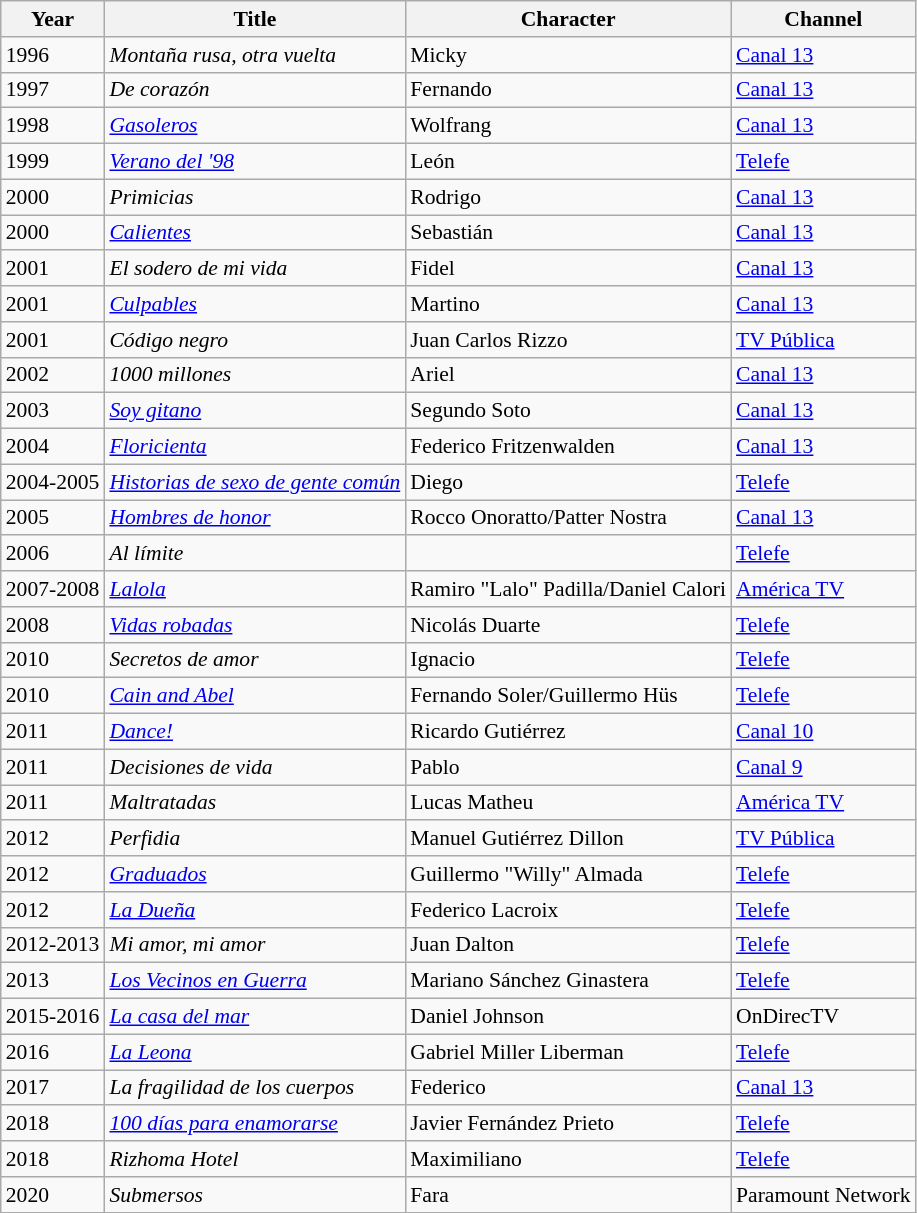<table class="wikitable" style="font-size: 90%;">
<tr>
<th>Year</th>
<th>Title</th>
<th>Character</th>
<th>Channel</th>
</tr>
<tr>
<td>1996</td>
<td><em>Montaña rusa, otra vuelta</em></td>
<td>Micky</td>
<td><a href='#'>Canal 13</a></td>
</tr>
<tr>
<td>1997</td>
<td><em>De corazón</em></td>
<td>Fernando</td>
<td><a href='#'>Canal 13</a></td>
</tr>
<tr>
<td>1998</td>
<td><em><a href='#'>Gasoleros</a></em></td>
<td>Wolfrang</td>
<td><a href='#'>Canal 13</a></td>
</tr>
<tr>
<td>1999</td>
<td><em><a href='#'>Verano del '98</a></em></td>
<td>León</td>
<td><a href='#'>Telefe</a></td>
</tr>
<tr>
<td>2000</td>
<td><em>Primicias</em></td>
<td>Rodrigo</td>
<td><a href='#'>Canal 13</a></td>
</tr>
<tr>
<td>2000</td>
<td><em><a href='#'>Calientes</a></em></td>
<td>Sebastián</td>
<td><a href='#'>Canal 13</a></td>
</tr>
<tr>
<td>2001</td>
<td><em>El sodero de mi vida</em></td>
<td>Fidel</td>
<td><a href='#'>Canal 13</a></td>
</tr>
<tr>
<td>2001</td>
<td><em><a href='#'>Culpables</a></em></td>
<td>Martino</td>
<td><a href='#'>Canal 13</a></td>
</tr>
<tr>
<td>2001</td>
<td><em>Código negro</em></td>
<td>Juan Carlos Rizzo</td>
<td><a href='#'>TV Pública</a></td>
</tr>
<tr>
<td>2002</td>
<td><em>1000 millones</em></td>
<td>Ariel</td>
<td><a href='#'>Canal 13</a></td>
</tr>
<tr>
<td>2003</td>
<td><em><a href='#'>Soy gitano</a></em></td>
<td>Segundo Soto</td>
<td><a href='#'>Canal 13</a></td>
</tr>
<tr>
<td>2004</td>
<td><em><a href='#'>Floricienta</a></em></td>
<td>Federico Fritzenwalden</td>
<td><a href='#'>Canal 13</a></td>
</tr>
<tr>
<td>2004-2005</td>
<td><em><a href='#'>Historias de sexo de gente común</a></em></td>
<td>Diego</td>
<td><a href='#'>Telefe</a></td>
</tr>
<tr>
<td>2005</td>
<td><em><a href='#'>Hombres de honor</a></em></td>
<td>Rocco Onoratto/Patter Nostra</td>
<td><a href='#'>Canal 13</a></td>
</tr>
<tr>
<td>2006</td>
<td><em>Al límite</em></td>
<td></td>
<td><a href='#'>Telefe</a></td>
</tr>
<tr>
<td>2007-2008</td>
<td><em><a href='#'>Lalola</a></em></td>
<td>Ramiro "Lalo" Padilla/Daniel Calori</td>
<td><a href='#'>América TV</a></td>
</tr>
<tr>
<td>2008</td>
<td><em><a href='#'>Vidas robadas</a></em></td>
<td>Nicolás Duarte</td>
<td><a href='#'>Telefe</a></td>
</tr>
<tr>
<td>2010</td>
<td><em>Secretos de amor</em></td>
<td>Ignacio</td>
<td><a href='#'>Telefe</a></td>
</tr>
<tr>
<td>2010</td>
<td><em><a href='#'>Cain and Abel</a></em></td>
<td>Fernando Soler/Guillermo Hüs</td>
<td><a href='#'>Telefe</a></td>
</tr>
<tr>
<td>2011</td>
<td><em><a href='#'>Dance!</a></em></td>
<td>Ricardo Gutiérrez</td>
<td><a href='#'>Canal 10</a></td>
</tr>
<tr>
<td>2011</td>
<td><em>Decisiones de vida</em></td>
<td>Pablo</td>
<td><a href='#'>Canal 9</a></td>
</tr>
<tr>
<td>2011</td>
<td><em>Maltratadas</em></td>
<td>Lucas Matheu</td>
<td><a href='#'>América TV</a></td>
</tr>
<tr>
<td>2012</td>
<td><em>Perfidia</em></td>
<td>Manuel Gutiérrez Dillon</td>
<td><a href='#'>TV Pública</a></td>
</tr>
<tr>
<td>2012</td>
<td><em><a href='#'>Graduados</a></em></td>
<td>Guillermo "Willy" Almada</td>
<td><a href='#'>Telefe</a></td>
</tr>
<tr>
<td>2012</td>
<td><em><a href='#'>La Dueña</a></em></td>
<td>Federico Lacroix</td>
<td><a href='#'>Telefe</a></td>
</tr>
<tr>
<td>2012-2013</td>
<td><em>Mi amor, mi amor</em></td>
<td>Juan Dalton</td>
<td><a href='#'>Telefe</a></td>
</tr>
<tr>
<td>2013</td>
<td><em><a href='#'>Los Vecinos en Guerra</a></em></td>
<td>Mariano Sánchez Ginastera</td>
<td><a href='#'>Telefe</a></td>
</tr>
<tr>
<td>2015-2016</td>
<td><em><a href='#'>La casa del mar</a></em></td>
<td>Daniel Johnson</td>
<td>OnDirecTV</td>
</tr>
<tr>
<td>2016</td>
<td><em><a href='#'>La Leona</a></em></td>
<td>Gabriel Miller Liberman</td>
<td><a href='#'>Telefe</a></td>
</tr>
<tr>
<td>2017</td>
<td><em>La fragilidad de los cuerpos</em></td>
<td>Federico</td>
<td><a href='#'>Canal 13</a></td>
</tr>
<tr>
<td>2018</td>
<td><em><a href='#'>100 días para enamorarse</a></em></td>
<td>Javier Fernández Prieto</td>
<td><a href='#'>Telefe</a></td>
</tr>
<tr>
<td>2018</td>
<td><em>Rizhoma Hotel</em></td>
<td>Maximiliano</td>
<td><a href='#'>Telefe</a></td>
</tr>
<tr>
<td>2020</td>
<td><em>Submersos</em></td>
<td>Fara</td>
<td>Paramount Network</td>
</tr>
<tr>
</tr>
</table>
